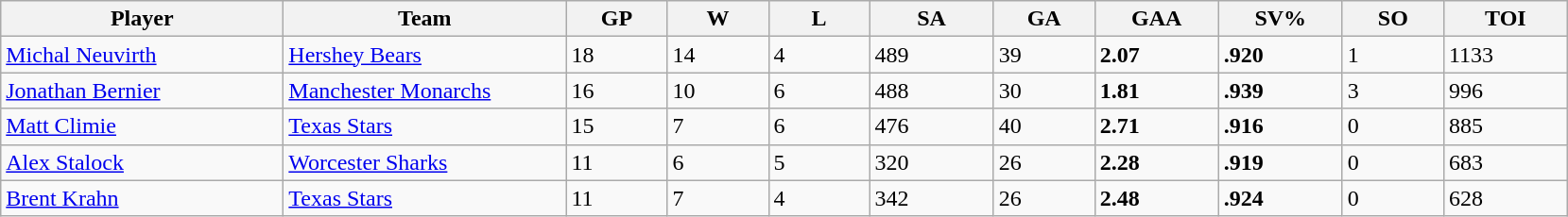<table class="wikitable sortable">
<tr>
<th style="width:12em">Player</th>
<th style="width:12em">Team</th>
<th style="width:4em">GP</th>
<th style="width:4em">W</th>
<th style="width:4em">L</th>
<th style="width:5em">SA</th>
<th style="width:4em">GA</th>
<th style="width:5em">GAA</th>
<th style="width:5em">SV%</th>
<th style="width:4em">SO</th>
<th style="width:5em">TOI</th>
</tr>
<tr>
<td><a href='#'>Michal Neuvirth</a></td>
<td><a href='#'>Hershey Bears</a></td>
<td>18</td>
<td>14</td>
<td>4</td>
<td>489</td>
<td>39</td>
<td><strong>2.07</strong></td>
<td><strong>.920</strong></td>
<td>1</td>
<td>1133</td>
</tr>
<tr>
<td><a href='#'>Jonathan Bernier</a></td>
<td><a href='#'>Manchester Monarchs</a></td>
<td>16</td>
<td>10</td>
<td>6</td>
<td>488</td>
<td>30</td>
<td><strong>1.81</strong></td>
<td><strong>.939</strong></td>
<td>3</td>
<td>996</td>
</tr>
<tr>
<td><a href='#'>Matt Climie</a></td>
<td><a href='#'>Texas Stars</a></td>
<td>15</td>
<td>7</td>
<td>6</td>
<td>476</td>
<td>40</td>
<td><strong>2.71</strong></td>
<td><strong>.916</strong></td>
<td>0</td>
<td>885</td>
</tr>
<tr>
<td><a href='#'>Alex Stalock</a></td>
<td><a href='#'>Worcester Sharks</a></td>
<td>11</td>
<td>6</td>
<td>5</td>
<td>320</td>
<td>26</td>
<td><strong>2.28</strong></td>
<td><strong>.919</strong></td>
<td>0</td>
<td>683</td>
</tr>
<tr>
<td><a href='#'>Brent Krahn</a></td>
<td><a href='#'>Texas Stars</a></td>
<td>11</td>
<td>7</td>
<td>4</td>
<td>342</td>
<td>26</td>
<td><strong>2.48</strong></td>
<td><strong>.924</strong></td>
<td>0</td>
<td>628</td>
</tr>
</table>
